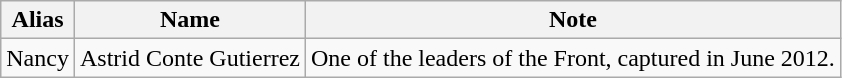<table class="wikitable">
<tr>
<th>Alias</th>
<th>Name</th>
<th>Note</th>
</tr>
<tr>
<td>Nancy</td>
<td>Astrid Conte Gutierrez</td>
<td>One of the leaders of the Front, captured in June 2012.</td>
</tr>
</table>
